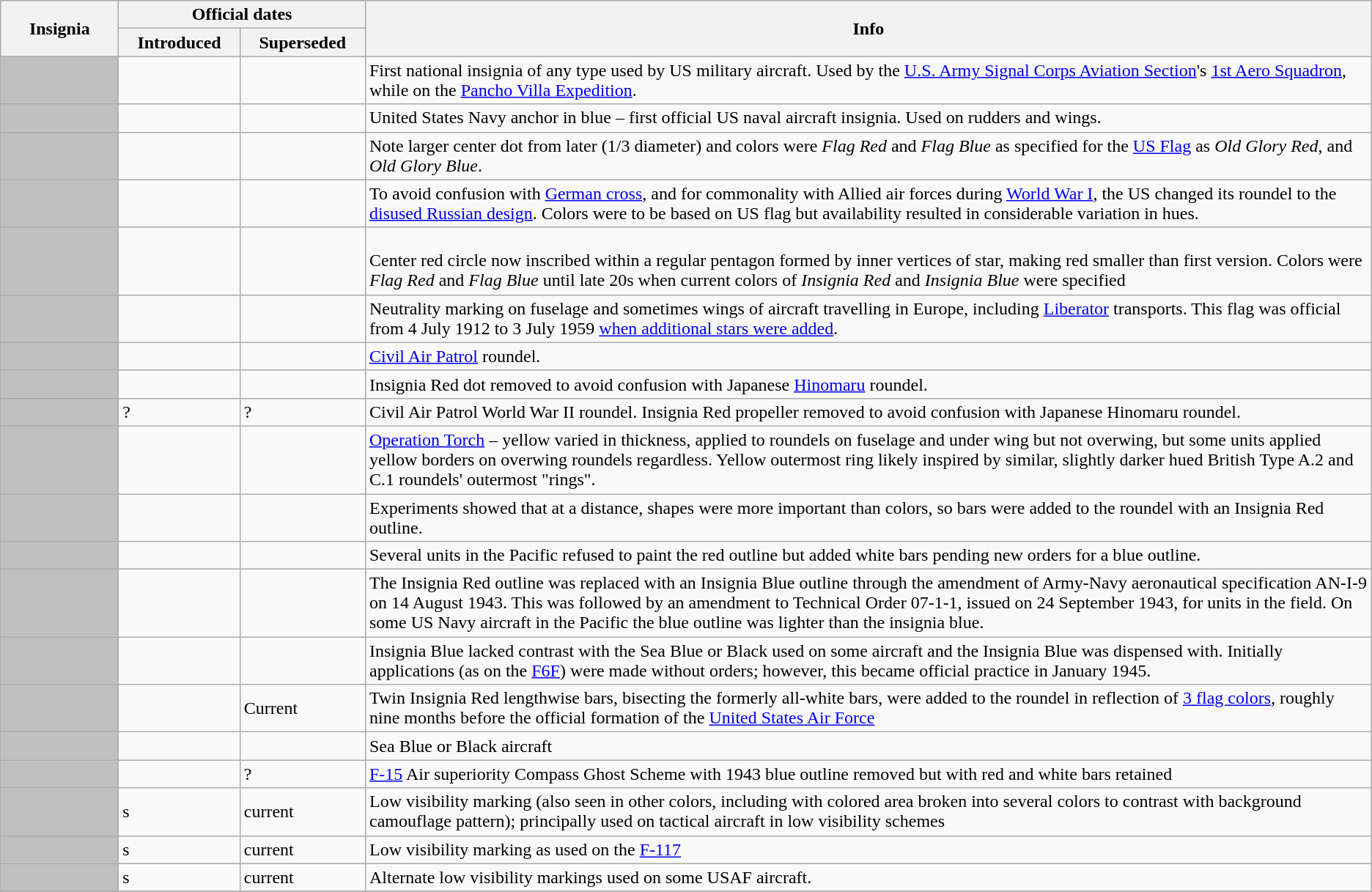<table class="wikitable">
<tr>
<th scope="col" width="100px" rowspan=2>Insignia</th>
<th scope="col" width="18%" colspan=2>Official dates</th>
<th rowspan=2>Info</th>
</tr>
<tr>
<th>Introduced</th>
<th>Superseded</th>
</tr>
<tr>
<td style="background: silver" align="center"></td>
<td></td>
<td></td>
<td>First national insignia of any type used by US military aircraft. Used by the <a href='#'>U.S. Army Signal Corps Aviation Section</a>'s <a href='#'>1st Aero Squadron</a>, while on the <a href='#'>Pancho Villa Expedition</a>.</td>
</tr>
<tr>
<td style="background: silver" align="center"></td>
<td></td>
<td></td>
<td>United States Navy anchor in blue – first official US naval aircraft insignia. Used on rudders and wings.</td>
</tr>
<tr>
<td style="background: silver" align="center"></td>
<td></td>
<td></td>
<td>Note larger center dot from later (1/3 diameter) and colors were <em>Flag Red</em> and <em>Flag Blue</em> as specified for the <a href='#'>US Flag</a> as <em>Old Glory Red</em>, and <em>Old Glory Blue</em>.</td>
</tr>
<tr>
<td style="background: silver" align="center"></td>
<td></td>
<td></td>
<td>To avoid confusion with <a href='#'>German cross</a>, and for commonality with Allied air forces during <a href='#'>World War I</a>, the US changed its roundel to the <a href='#'>disused Russian design</a>. Colors were to be based on US flag but availability resulted in considerable variation in hues.</td>
</tr>
<tr>
<td style="background: silver" align="center"></td>
<td></td>
<td></td>
<td><br>Center red circle now inscribed within a regular pentagon formed by inner vertices of star, making red smaller than first version. Colors were <em>Flag Red</em> and <em>Flag Blue</em> until late 20s when current colors of <em>Insignia Red</em> and <em>Insignia Blue</em> were specified</td>
</tr>
<tr>
<td style="background: silver" align="center"></td>
<td></td>
<td></td>
<td>Neutrality marking on fuselage and sometimes wings of aircraft travelling in Europe, including <a href='#'>Liberator</a> transports. This flag was official from 4 July 1912 to 3 July 1959 <a href='#'>when additional stars were added</a>.</td>
</tr>
<tr>
<td style="background: silver" align="center"></td>
<td></td>
<td></td>
<td><a href='#'>Civil Air Patrol</a> roundel.</td>
</tr>
<tr>
<td style="background: silver" align="center"></td>
<td></td>
<td></td>
<td>Insignia Red dot removed to avoid confusion with Japanese <a href='#'>Hinomaru</a> roundel.</td>
</tr>
<tr>
<td style="background: silver" align="center"></td>
<td>?</td>
<td>?</td>
<td>Civil Air Patrol World War II roundel. Insignia Red propeller removed to avoid confusion with Japanese Hinomaru roundel.</td>
</tr>
<tr>
<td style="background: silver" align="center"></td>
<td></td>
<td></td>
<td><a href='#'>Operation Torch</a> – yellow varied in thickness, applied to roundels on fuselage and under wing but not overwing, but some units applied yellow borders on overwing roundels regardless. Yellow outermost ring likely inspired by similar, slightly darker hued British Type A.2 and C.1 roundels' outermost "rings".</td>
</tr>
<tr>
<td style="background: silver"></td>
<td></td>
<td></td>
<td>Experiments showed that at a distance, shapes were more important than colors, so bars were added to the roundel with an Insignia Red outline.</td>
</tr>
<tr>
<td style="background: silver"></td>
<td></td>
<td></td>
<td>Several units in the Pacific refused to paint the red outline but added white bars pending new orders for a blue outline.</td>
</tr>
<tr>
<td style="background: silver"></td>
<td></td>
<td></td>
<td>The Insignia Red outline was replaced with an Insignia Blue outline through the amendment of Army-Navy aeronautical specification AN-I-9 on 14 August 1943. This was followed by an amendment to Technical Order 07-1-1, issued on 24 September 1943, for units in the field.  On some US Navy aircraft in the Pacific the blue outline was lighter than the insignia blue.</td>
</tr>
<tr>
<td style="background: silver"></td>
<td></td>
<td></td>
<td>Insignia Blue lacked contrast with the Sea Blue or Black used on some aircraft and the Insignia Blue was dispensed with. Initially applications (as on the <a href='#'>F6F</a>) were made without orders; however, this became official practice in January 1945.</td>
</tr>
<tr>
<td style="background: silver"></td>
<td></td>
<td>Current</td>
<td>Twin Insignia Red lengthwise bars, bisecting the formerly all-white bars, were added to the roundel in reflection of <a href='#'>3 flag colors</a>, roughly nine months before the official formation of the <a href='#'>United States Air Force</a></td>
</tr>
<tr>
<td style="background: silver"></td>
<td></td>
<td></td>
<td>Sea Blue or Black aircraft</td>
</tr>
<tr>
<td style="background: silver"></td>
<td></td>
<td>?</td>
<td><a href='#'>F-15</a> Air superiority Compass Ghost Scheme with 1943 blue outline removed but with red and white bars retained</td>
</tr>
<tr>
<td style="background: silver"></td>
<td>s</td>
<td>current</td>
<td>Low visibility marking (also seen in other colors, including with colored area broken into several colors to contrast with background camouflage pattern); principally used on tactical aircraft in low visibility schemes</td>
</tr>
<tr>
<td style="background: silver"></td>
<td>s</td>
<td>current</td>
<td>Low visibility marking as used on the <a href='#'>F-117</a></td>
</tr>
<tr>
<td style="background: silver"></td>
<td>s</td>
<td>current</td>
<td>Alternate low visibility markings used on some USAF aircraft.</td>
</tr>
<tr>
</tr>
</table>
